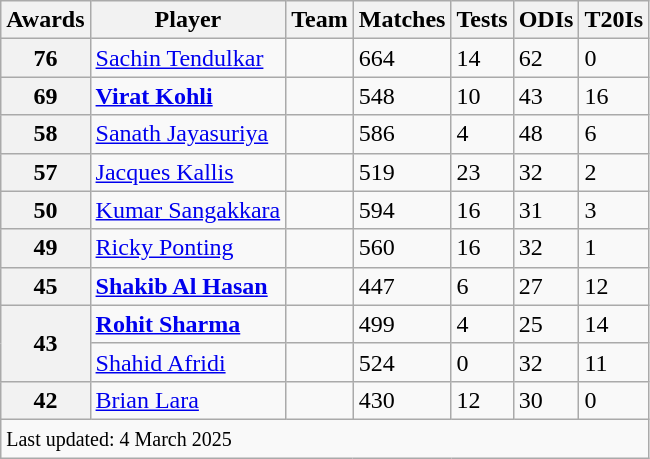<table class="wikitable">
<tr>
<th>Awards</th>
<th>Player</th>
<th>Team</th>
<th>Matches</th>
<th>Tests</th>
<th>ODIs</th>
<th>T20Is</th>
</tr>
<tr>
<th>76</th>
<td><a href='#'>Sachin Tendulkar</a></td>
<td></td>
<td>664</td>
<td>14</td>
<td>62</td>
<td>0</td>
</tr>
<tr>
<th>69</th>
<td><strong><a href='#'>Virat Kohli</a></strong></td>
<td></td>
<td>548</td>
<td>10</td>
<td>43</td>
<td>16</td>
</tr>
<tr>
<th>58</th>
<td><a href='#'>Sanath Jayasuriya</a></td>
<td></td>
<td>586</td>
<td>4</td>
<td>48</td>
<td>6</td>
</tr>
<tr>
<th>57</th>
<td><a href='#'>Jacques Kallis</a></td>
<td></td>
<td>519</td>
<td>23</td>
<td>32</td>
<td>2</td>
</tr>
<tr>
<th>50</th>
<td><a href='#'>Kumar Sangakkara</a></td>
<td></td>
<td>594</td>
<td>16</td>
<td>31</td>
<td>3</td>
</tr>
<tr>
<th>49</th>
<td><a href='#'>Ricky Ponting</a></td>
<td></td>
<td>560</td>
<td>16</td>
<td>32</td>
<td>1</td>
</tr>
<tr>
<th>45</th>
<td><strong><a href='#'>Shakib Al Hasan</a></strong></td>
<td></td>
<td>447</td>
<td>6</td>
<td>27</td>
<td>12</td>
</tr>
<tr>
<th rowspan="2">43</th>
<td><strong><a href='#'>Rohit Sharma</a></strong></td>
<td></td>
<td>499</td>
<td>4</td>
<td>25</td>
<td>14</td>
</tr>
<tr>
<td><a href='#'>Shahid Afridi</a></td>
<td></td>
<td>524</td>
<td>0</td>
<td>32</td>
<td>11</td>
</tr>
<tr>
<th>42</th>
<td><a href='#'>Brian Lara</a></td>
<td></td>
<td>430</td>
<td>12</td>
<td>30</td>
<td>0</td>
</tr>
<tr>
<td colspan="7"><small>Last updated: 4 March 2025</small></td>
</tr>
</table>
